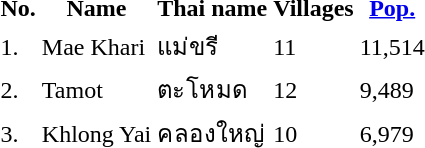<table>
<tr>
<th>No.</th>
<th>Name</th>
<th>Thai name</th>
<th>Villages</th>
<th><a href='#'>Pop.</a></th>
</tr>
<tr>
<td>1.</td>
<td>Mae Khari</td>
<td>แม่ขรี</td>
<td>11</td>
<td>11,514</td>
<td></td>
</tr>
<tr>
<td>2.</td>
<td>Tamot</td>
<td>ตะโหมด</td>
<td>12</td>
<td>9,489</td>
<td></td>
</tr>
<tr>
<td>3.</td>
<td>Khlong Yai</td>
<td>คลองใหญ่</td>
<td>10</td>
<td>6,979</td>
<td></td>
</tr>
</table>
